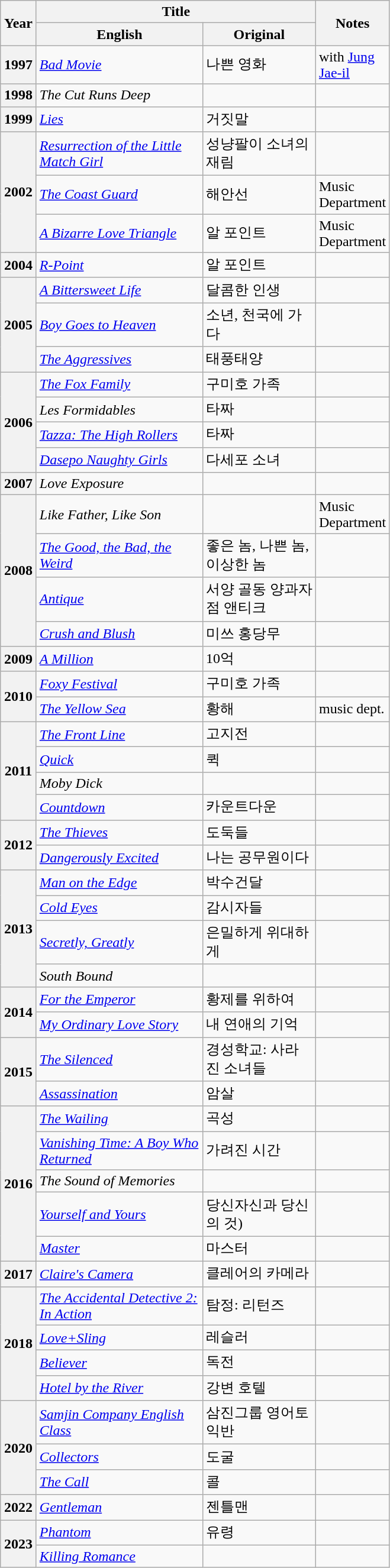<table class="wikitable plainrowheaders sortable">
<tr>
<th rowspan="2" style="width:33px;">Year</th>
<th colspan="2">Title</th>
<th rowspan="2" style="width:33px;" class="unsortable">Notes</th>
</tr>
<tr>
<th width="180">English</th>
<th width="120">Original</th>
</tr>
<tr>
<th scope="row">1997</th>
<td><em><a href='#'>Bad Movie</a></em></td>
<td>나쁜 영화</td>
<td>with <a href='#'>Jung Jae-il</a></td>
</tr>
<tr>
<th scope="row">1998</th>
<td><em>The Cut Runs Deep</em></td>
<td></td>
<td></td>
</tr>
<tr>
<th scope="row">1999</th>
<td><em><a href='#'>Lies</a></em></td>
<td>거짓말</td>
<td></td>
</tr>
<tr>
<th rowspan="3" scope="row">2002</th>
<td><em><a href='#'>Resurrection of the Little Match Girl</a></em></td>
<td>성냥팔이 소녀의 재림</td>
<td></td>
</tr>
<tr>
<td><em><a href='#'>The Coast Guard</a></em></td>
<td>해안선</td>
<td>Music Department</td>
</tr>
<tr>
<td><em><a href='#'>A Bizarre Love Triangle</a></em></td>
<td>알 포인트</td>
<td>Music Department</td>
</tr>
<tr>
<th scope="row">2004</th>
<td><em><a href='#'>R-Point</a></em></td>
<td>알 포인트</td>
<td></td>
</tr>
<tr>
<th rowspan="3" scope="row">2005</th>
<td><em><a href='#'>A Bittersweet Life</a></em></td>
<td>달콤한 인생</td>
<td></td>
</tr>
<tr>
<td><em><a href='#'>Boy Goes to Heaven</a></em></td>
<td>소년, 천국에 가다</td>
<td></td>
</tr>
<tr>
<td><em><a href='#'>The Aggressives</a></em></td>
<td>태풍태양</td>
<td></td>
</tr>
<tr>
<th rowspan="4" scope="row">2006</th>
<td><em><a href='#'>The Fox Family</a></em></td>
<td>구미호 가족</td>
<td></td>
</tr>
<tr>
<td><em>Les Formidables</em></td>
<td>타짜</td>
<td></td>
</tr>
<tr>
<td><em><a href='#'>Tazza: The High Rollers</a></em></td>
<td>타짜</td>
<td></td>
</tr>
<tr>
<td><em><a href='#'>Dasepo Naughty Girls</a></em></td>
<td>다세포 소녀</td>
<td></td>
</tr>
<tr>
<th scope="row">2007</th>
<td><em>Love Exposure</em></td>
<td></td>
<td></td>
</tr>
<tr>
<th rowspan="4" scope="row">2008</th>
<td><em>Like Father, Like Son</em></td>
<td></td>
<td>Music Department</td>
</tr>
<tr>
<td><em><a href='#'>The Good, the Bad, the Weird</a></em></td>
<td>좋은 놈, 나쁜 놈, 이상한 놈</td>
<td></td>
</tr>
<tr>
<td><em><a href='#'>Antique</a></em></td>
<td>서양 골동 양과자점 앤티크</td>
<td></td>
</tr>
<tr>
<td><em><a href='#'>Crush and Blush</a></em></td>
<td>미쓰 홍당무</td>
<td></td>
</tr>
<tr>
<th scope="row">2009</th>
<td><em><a href='#'>A Million</a></em></td>
<td>10억</td>
<td></td>
</tr>
<tr>
<th rowspan="2" scope="row">2010</th>
<td><em><a href='#'>Foxy Festival</a></em></td>
<td>구미호 가족</td>
<td></td>
</tr>
<tr>
<td><em><a href='#'>The Yellow Sea</a></em></td>
<td>황해</td>
<td>music dept.</td>
</tr>
<tr>
<th rowspan="4" scope="row">2011</th>
<td><em><a href='#'>The Front Line</a></em></td>
<td>고지전</td>
<td></td>
</tr>
<tr>
<td><em><a href='#'>Quick</a></em></td>
<td>퀵</td>
<td></td>
</tr>
<tr>
<td><em>Moby Dick</em></td>
<td></td>
<td></td>
</tr>
<tr>
<td><em><a href='#'>Countdown</a></em></td>
<td>카운트다운</td>
<td></td>
</tr>
<tr>
<th rowspan="2" scope="row">2012</th>
<td><em><a href='#'>The Thieves</a></em></td>
<td>도둑들</td>
<td></td>
</tr>
<tr>
<td><em><a href='#'>Dangerously Excited</a></em></td>
<td>나는 공무원이다</td>
<td></td>
</tr>
<tr>
<th rowspan="4" scope="row">2013</th>
<td><em><a href='#'>Man on the Edge</a></em></td>
<td>박수건달</td>
<td></td>
</tr>
<tr>
<td><em><a href='#'>Cold Eyes</a></em></td>
<td>감시자들</td>
<td></td>
</tr>
<tr>
<td><em><a href='#'>Secretly, Greatly</a></em></td>
<td>은밀하게 위대하게</td>
<td></td>
</tr>
<tr>
<td><em>South Bound</em></td>
<td></td>
<td></td>
</tr>
<tr>
<th rowspan="2" scope="row">2014</th>
<td><em><a href='#'>For the Emperor</a></em></td>
<td>황제를 위하여</td>
<td></td>
</tr>
<tr>
<td><em><a href='#'>My Ordinary Love Story</a></em></td>
<td>내 연애의 기억</td>
<td></td>
</tr>
<tr>
<th rowspan="2" scope="row">2015</th>
<td><em><a href='#'>The Silenced</a></em></td>
<td>경성학교: 사라진 소녀들</td>
<td></td>
</tr>
<tr>
<td><em><a href='#'>Assassination</a></em></td>
<td>암살</td>
<td></td>
</tr>
<tr>
<th rowspan="5" scope="row">2016</th>
<td><em><a href='#'>The Wailing</a></em></td>
<td>곡성</td>
<td></td>
</tr>
<tr>
<td><em><a href='#'>Vanishing Time: A Boy Who Returned</a></em></td>
<td>가려진 시간</td>
<td></td>
</tr>
<tr>
<td><em>The Sound of Memories</em></td>
<td></td>
<td></td>
</tr>
<tr>
<td><em><a href='#'>Yourself and Yours</a></em></td>
<td>당신자신과 당신의 것)</td>
<td></td>
</tr>
<tr>
<td><em><a href='#'>Master</a></em></td>
<td>마스터</td>
<td></td>
</tr>
<tr>
<th scope="row">2017</th>
<td><em><a href='#'>Claire's Camera</a></em></td>
<td>클레어의 카메라</td>
<td></td>
</tr>
<tr>
<th rowspan="4" scope="row">2018</th>
<td><em><a href='#'>The Accidental Detective 2: In Action</a></em></td>
<td>탐정: 리턴즈</td>
<td></td>
</tr>
<tr>
<td><em><a href='#'>Love+Sling</a></em></td>
<td>레슬러</td>
<td></td>
</tr>
<tr>
<td><em><a href='#'>Believer</a></em></td>
<td>독전</td>
<td></td>
</tr>
<tr>
<td><em><a href='#'>Hotel by the River</a></em></td>
<td>강변 호텔</td>
<td></td>
</tr>
<tr>
<th rowspan="3" scope="row">2020</th>
<td><em><a href='#'>Samjin Company English Class</a></em></td>
<td>삼진그룹 영어토익반</td>
<td></td>
</tr>
<tr>
<td><em><a href='#'>Collectors</a></em></td>
<td>도굴</td>
<td></td>
</tr>
<tr>
<td><em><a href='#'>The Call</a></em></td>
<td>콜</td>
<td></td>
</tr>
<tr>
<th scope="row">2022</th>
<td><em><a href='#'>Gentleman</a></em></td>
<td>젠틀맨</td>
<td></td>
</tr>
<tr>
<th rowspan="2" scope="row">2023</th>
<td><em><a href='#'>Phantom</a></em></td>
<td>유령</td>
<td></td>
</tr>
<tr>
<td><em><a href='#'>Killing Romance</a></em></td>
<td></td>
<td></td>
</tr>
</table>
